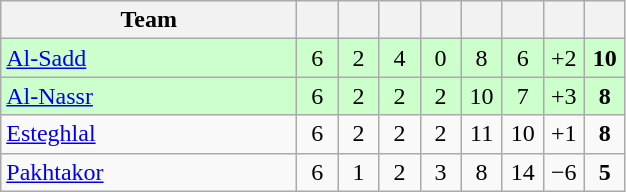<table class="wikitable" style="text-align:center;">
<tr>
<th width=190>Team</th>
<th width=20></th>
<th width=20></th>
<th width=20></th>
<th width=20></th>
<th width=20></th>
<th width=20></th>
<th width=20></th>
<th width=20></th>
</tr>
<tr bgcolor=ccffcc>
<td align=left> <a href='#'>Al-Sadd</a></td>
<td>6</td>
<td>2</td>
<td>4</td>
<td>0</td>
<td>8</td>
<td>6</td>
<td>+2</td>
<td><strong>10</strong></td>
</tr>
<tr bgcolor=ccffcc>
<td align=left> <a href='#'>Al-Nassr</a></td>
<td>6</td>
<td>2</td>
<td>2</td>
<td>2</td>
<td>10</td>
<td>7</td>
<td>+3</td>
<td><strong>8</strong></td>
</tr>
<tr>
<td align=left> <a href='#'>Esteghlal</a></td>
<td>6</td>
<td>2</td>
<td>2</td>
<td>2</td>
<td>11</td>
<td>10</td>
<td>+1</td>
<td><strong>8</strong></td>
</tr>
<tr>
<td align=left> <a href='#'>Pakhtakor</a></td>
<td>6</td>
<td>1</td>
<td>2</td>
<td>3</td>
<td>8</td>
<td>14</td>
<td>−6</td>
<td><strong>5</strong></td>
</tr>
</table>
